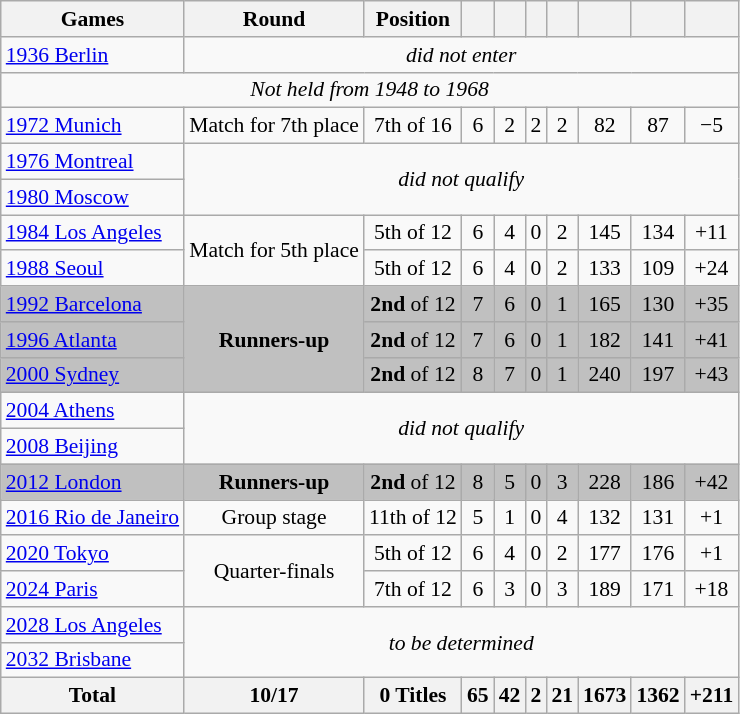<table class="wikitable" style="text-align:center; font-size:90%;">
<tr>
<th>Games</th>
<th>Round</th>
<th>Position</th>
<th></th>
<th></th>
<th></th>
<th></th>
<th></th>
<th></th>
<th></th>
</tr>
<tr>
<td align=left> <a href='#'>1936 Berlin</a></td>
<td colspan=9><em>did not enter</em></td>
</tr>
<tr>
<td colspan=10><em>Not held from 1948 to 1968</em></td>
</tr>
<tr>
<td align=left> <a href='#'>1972 Munich</a></td>
<td>Match for 7th place</td>
<td>7th of 16</td>
<td>6</td>
<td>2</td>
<td>2</td>
<td>2</td>
<td>82</td>
<td>87</td>
<td>−5</td>
</tr>
<tr>
<td align=left> <a href='#'>1976 Montreal</a></td>
<td rowspan=2 colspan=9><em>did not qualify</em></td>
</tr>
<tr>
<td align=left> <a href='#'>1980 Moscow</a></td>
</tr>
<tr>
<td align=left> <a href='#'>1984 Los Angeles</a></td>
<td rowspan=2>Match for 5th place</td>
<td>5th of 12</td>
<td>6</td>
<td>4</td>
<td>0</td>
<td>2</td>
<td>145</td>
<td>134</td>
<td>+11</td>
</tr>
<tr>
<td align=left> <a href='#'>1988 Seoul</a></td>
<td>5th of 12</td>
<td>6</td>
<td>4</td>
<td>0</td>
<td>2</td>
<td>133</td>
<td>109</td>
<td>+24</td>
</tr>
<tr style="background:silver;">
<td align=left> <a href='#'>1992 Barcelona</a></td>
<td rowspan=3><strong>Runners-up</strong></td>
<td><strong>2nd</strong> of 12</td>
<td>7</td>
<td>6</td>
<td>0</td>
<td>1</td>
<td>165</td>
<td>130</td>
<td>+35</td>
</tr>
<tr style="background:silver;">
<td align=left> <a href='#'>1996 Atlanta</a></td>
<td><strong>2nd</strong> of 12</td>
<td>7</td>
<td>6</td>
<td>0</td>
<td>1</td>
<td>182</td>
<td>141</td>
<td>+41</td>
</tr>
<tr style="background:silver;">
<td align=left> <a href='#'>2000 Sydney</a></td>
<td><strong>2nd</strong> of 12</td>
<td>8</td>
<td>7</td>
<td>0</td>
<td>1</td>
<td>240</td>
<td>197</td>
<td>+43</td>
</tr>
<tr>
<td align=left> <a href='#'>2004 Athens</a></td>
<td rowspan=2 colspan=9><em>did not qualify</em></td>
</tr>
<tr>
<td align=left> <a href='#'>2008 Beijing</a></td>
</tr>
<tr style="background:silver;">
<td align=left> <a href='#'>2012 London</a></td>
<td><strong>Runners-up</strong></td>
<td><strong>2nd</strong> of 12</td>
<td>8</td>
<td>5</td>
<td>0</td>
<td>3</td>
<td>228</td>
<td>186</td>
<td>+42</td>
</tr>
<tr>
<td align=left> <a href='#'>2016 Rio de Janeiro</a></td>
<td>Group stage</td>
<td>11th of 12</td>
<td>5</td>
<td>1</td>
<td>0</td>
<td>4</td>
<td>132</td>
<td>131</td>
<td>+1</td>
</tr>
<tr>
<td align=left> <a href='#'>2020 Tokyo</a></td>
<td rowspan=2>Quarter-finals</td>
<td>5th of 12</td>
<td>6</td>
<td>4</td>
<td>0</td>
<td>2</td>
<td>177</td>
<td>176</td>
<td>+1</td>
</tr>
<tr>
<td align=left> <a href='#'>2024 Paris</a></td>
<td>7th of 12</td>
<td>6</td>
<td>3</td>
<td>0</td>
<td>3</td>
<td>189</td>
<td>171</td>
<td>+18</td>
</tr>
<tr>
<td align=left> <a href='#'>2028 Los Angeles</a></td>
<td colspan=9 rowspan=2><em>to be determined</em></td>
</tr>
<tr>
<td align=left> <a href='#'>2032 Brisbane</a></td>
</tr>
<tr>
<th>Total</th>
<th>10/17</th>
<th>0 Titles</th>
<th>65</th>
<th>42</th>
<th>2</th>
<th>21</th>
<th>1673</th>
<th>1362</th>
<th>+211</th>
</tr>
</table>
